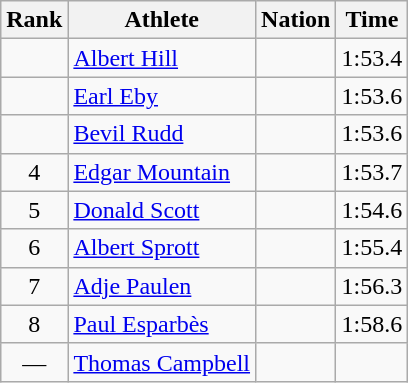<table class="wikitable sortable" style="text-align:center">
<tr>
<th>Rank</th>
<th>Athlete</th>
<th>Nation</th>
<th>Time</th>
</tr>
<tr>
<td></td>
<td align=left><a href='#'>Albert Hill</a></td>
<td align=left></td>
<td>1:53.4</td>
</tr>
<tr>
<td></td>
<td align=left><a href='#'>Earl Eby</a></td>
<td align=left></td>
<td>1:53.6</td>
</tr>
<tr>
<td></td>
<td align=left><a href='#'>Bevil Rudd</a></td>
<td align=left></td>
<td>1:53.6</td>
</tr>
<tr>
<td>4</td>
<td align=left><a href='#'>Edgar Mountain</a></td>
<td align=left></td>
<td>1:53.7</td>
</tr>
<tr>
<td>5</td>
<td align=left><a href='#'>Donald Scott</a></td>
<td align=left></td>
<td>1:54.6</td>
</tr>
<tr>
<td>6</td>
<td align=left><a href='#'>Albert Sprott</a></td>
<td align=left></td>
<td>1:55.4</td>
</tr>
<tr>
<td>7</td>
<td align=left><a href='#'>Adje Paulen</a></td>
<td align=left></td>
<td>1:56.3</td>
</tr>
<tr>
<td>8</td>
<td align=left><a href='#'>Paul Esparbès</a></td>
<td align=left></td>
<td>1:58.6</td>
</tr>
<tr>
<td data-sort-value=9>—</td>
<td align=left><a href='#'>Thomas Campbell</a></td>
<td align=left></td>
<td></td>
</tr>
</table>
